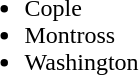<table border="0">
<tr>
<td valign="top"><br><ul><li>Cople</li><li>Montross</li><li>Washington</li></ul></td>
</tr>
</table>
